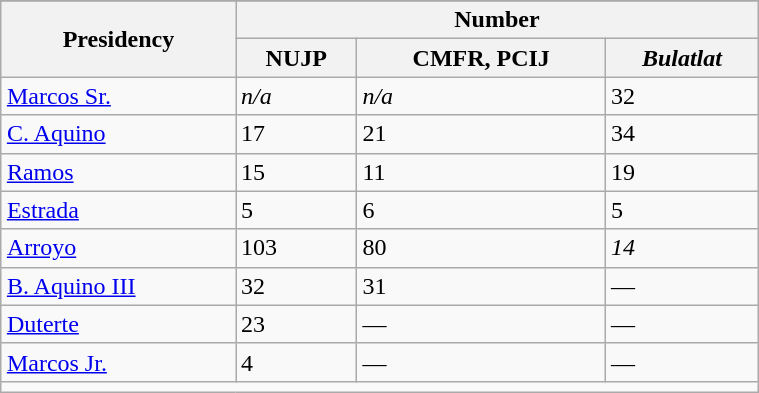<table class="wikitable" align=right width=40%>
<tr>
</tr>
<tr>
<th rowspan=2>Presidency</th>
<th colspan=3>Number</th>
</tr>
<tr>
<th>NUJP</th>
<th>CMFR, PCIJ</th>
<th><em>Bulatlat</em><br></th>
</tr>
<tr>
<td><a href='#'>Marcos Sr.</a></td>
<td><em>n/a</em></td>
<td><em>n/a</em></td>
<td>32<br></td>
</tr>
<tr>
<td><a href='#'>C. Aquino</a></td>
<td>17</td>
<td>21</td>
<td>34</td>
</tr>
<tr>
<td><a href='#'>Ramos</a></td>
<td>15</td>
<td>11</td>
<td>19</td>
</tr>
<tr>
<td><a href='#'>Estrada</a></td>
<td>5</td>
<td>6</td>
<td>5</td>
</tr>
<tr>
<td><a href='#'>Arroyo</a></td>
<td>103</td>
<td>80</td>
<td><em>14</em><br></td>
</tr>
<tr>
<td><a href='#'>B. Aquino III</a></td>
<td>32</td>
<td>31</td>
<td>—</td>
</tr>
<tr>
<td><a href='#'>Duterte</a></td>
<td>23</td>
<td>—</td>
<td>—</td>
</tr>
<tr>
<td><a href='#'>Marcos Jr.</a><br></td>
<td>4</td>
<td>—</td>
<td>—</td>
</tr>
<tr>
<td colspan=4></td>
</tr>
</table>
